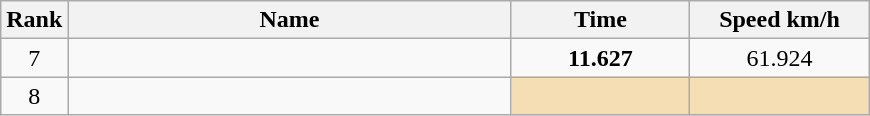<table class="wikitable" style="text-align:center;">
<tr>
<th>Rank</th>
<th style="width:18em">Name</th>
<th style="width:7em">Time</th>
<th style="width:7em">Speed km/h</th>
</tr>
<tr>
<td>7</td>
<td align=left><br><em></em></td>
<td><strong>11.627</strong></td>
<td>61.924</td>
</tr>
<tr>
<td>8</td>
<td align=left><br><em></em></td>
<td bgcolor=wheat></td>
<td bgcolor=wheat></td>
</tr>
</table>
